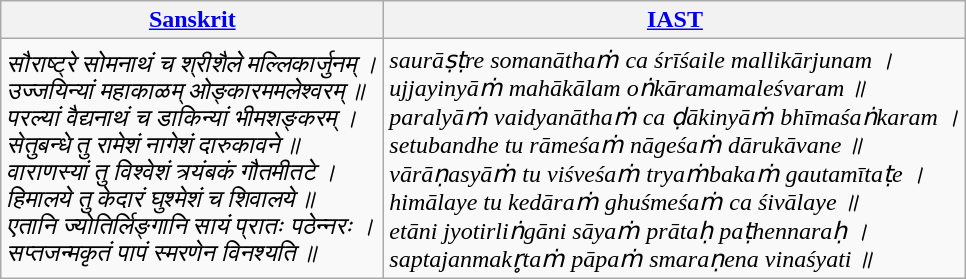<table class="wikitable" style="width: max-content;">
<tr>
<th><a href='#'>Sanskrit</a></th>
<th><a href='#'>IAST</a></th>
</tr>
<tr>
<td><em>सौराष्ट्रे सोमनाथं च श्रीशैले मल्लिकार्जुनम् ।</em><br><em>उज्जयिन्यां महाकाळम् ओङ्कारममलेश्वरम् ॥</em><br><em>परल्यां वैद्यनाथं च डाकिन्यां भीमशङ्करम् ।</em><br><em>सेतुबन्धे तु रामेशं नागेशं दारुकावने ॥</em><br><em>वाराणस्यां तु विश्वेशं त्र्यंबकं गौतमीतटे ।</em><br><em>हिमालये तु केदारं घुश्मेशं च शिवालये ॥</em><br><em>एतानि ज्योतिर्लिङ्गानि सायं प्रातः पठेन्नरः ।</em><br><em>सप्तजन्मकृतं पापं स्मरणेन विनश्यति ॥</em></td>
<td><em>saurāṣṭre somanāthaṁ ca śrīśaile mallikārjunam ।</em><br><em>ujjayinyāṁ mahākālam oṅkāramamaleśvaram ॥</em><br><em>paralyāṁ vaidyanāthaṁ ca ḍākinyāṁ bhīmaśaṅkaram ।</em><br><em>setubandhe tu rāmeśaṁ nāgeśaṁ dārukāvane ॥</em><br><em>vārāṇasyāṁ tu viśveśaṁ tryaṁbakaṁ gautamītaṭe ।</em><br><em>himālaye tu kedāraṁ ghuśmeśaṁ ca śivālaye ॥</em><br><em>etāni jyotirliṅgāni sāyaṁ prātaḥ paṭhennaraḥ ।</em><br><em>saptajanmakr̥taṁ pāpaṁ smaraṇena vinaśyati ॥</em></td>
</tr>
</table>
